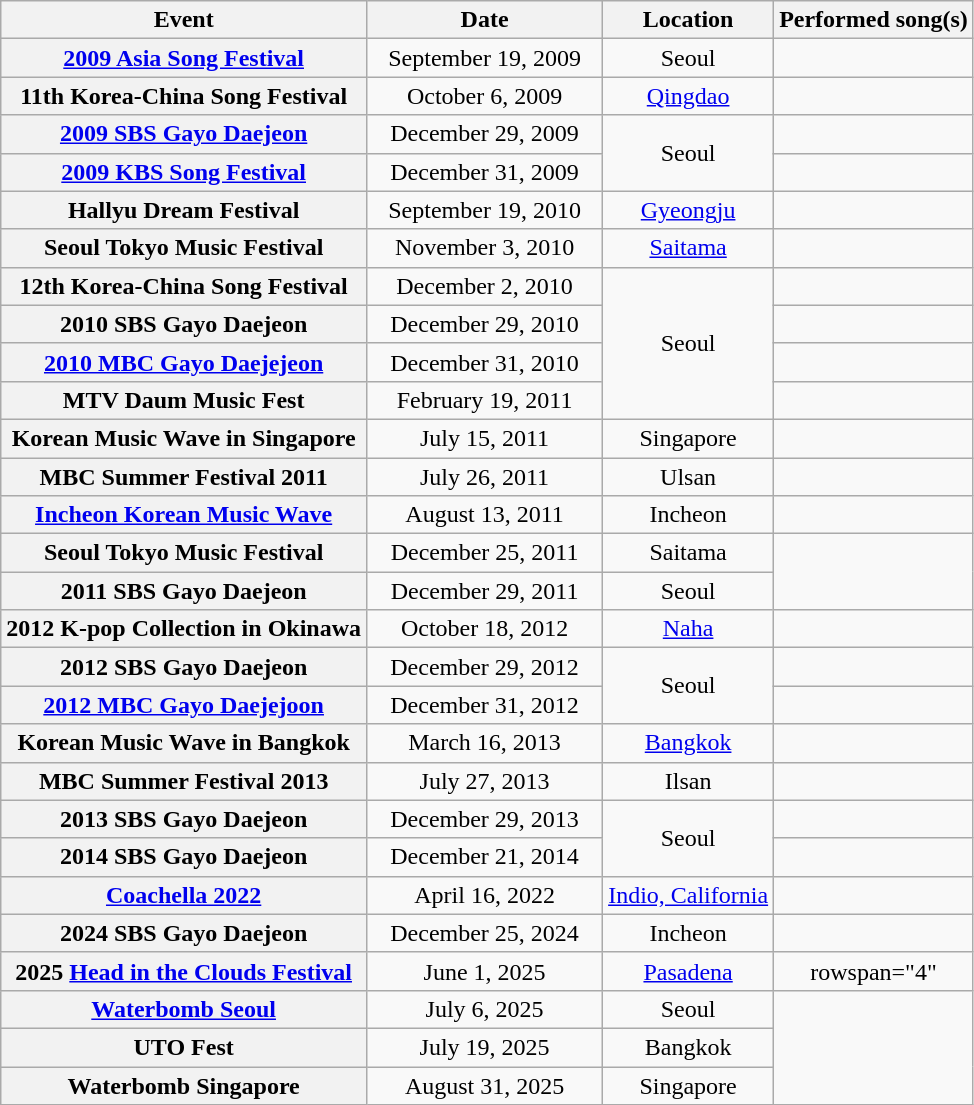<table class="wikitable sortable plainrowheaders" style="text-align:center;">
<tr>
<th>Event</th>
<th width="150">Date</th>
<th>Location</th>
<th>Performed song(s)</th>
</tr>
<tr>
<th scope="row"><a href='#'>2009 Asia Song Festival</a></th>
<td>September 19, 2009</td>
<td>Seoul</td>
<td></td>
</tr>
<tr>
<th scope="row">11th Korea-China Song Festival</th>
<td>October 6, 2009</td>
<td><a href='#'>Qingdao</a></td>
<td></td>
</tr>
<tr>
<th scope="row"><a href='#'>2009 SBS Gayo Daejeon</a></th>
<td>December 29, 2009</td>
<td rowspan="2">Seoul</td>
<td></td>
</tr>
<tr>
<th scope="row"><a href='#'>2009 KBS Song Festival</a></th>
<td>December 31, 2009</td>
<td></td>
</tr>
<tr>
<th scope="row">Hallyu Dream Festival</th>
<td>September 19, 2010</td>
<td><a href='#'>Gyeongju</a></td>
<td></td>
</tr>
<tr>
<th scope="row">Seoul Tokyo Music Festival</th>
<td>November 3, 2010</td>
<td><a href='#'>Saitama</a></td>
<td></td>
</tr>
<tr>
<th scope="row">12th Korea-China Song Festival</th>
<td>December 2, 2010</td>
<td rowspan="4">Seoul</td>
<td></td>
</tr>
<tr>
<th scope="row">2010 SBS Gayo Daejeon</th>
<td>December 29, 2010</td>
<td></td>
</tr>
<tr>
<th scope="row"><a href='#'>2010 MBC Gayo Daejejeon</a></th>
<td>December 31, 2010</td>
<td></td>
</tr>
<tr>
<th scope="row">MTV Daum Music Fest</th>
<td>February 19, 2011</td>
<td></td>
</tr>
<tr>
<th scope="row">Korean Music Wave in Singapore</th>
<td>July 15, 2011</td>
<td>Singapore</td>
<td></td>
</tr>
<tr>
<th scope="row">MBC Summer Festival 2011</th>
<td>July 26, 2011</td>
<td>Ulsan</td>
<td></td>
</tr>
<tr>
<th scope="row"><a href='#'>Incheon Korean Music Wave</a></th>
<td>August 13, 2011</td>
<td>Incheon</td>
<td></td>
</tr>
<tr>
<th scope="row">Seoul Tokyo Music Festival</th>
<td>December 25, 2011</td>
<td>Saitama</td>
<td rowspan="2"></td>
</tr>
<tr>
<th scope="row">2011 SBS Gayo Daejeon</th>
<td>December 29, 2011</td>
<td>Seoul</td>
</tr>
<tr>
<th scope="row">2012 K-pop Collection in Okinawa</th>
<td>October 18, 2012</td>
<td><a href='#'>Naha</a></td>
<td></td>
</tr>
<tr>
<th scope="row">2012 SBS Gayo Daejeon</th>
<td>December 29, 2012</td>
<td rowspan="2">Seoul</td>
<td></td>
</tr>
<tr>
<th scope="row"><a href='#'>2012 MBC Gayo Daejejoon</a></th>
<td>December 31, 2012</td>
<td></td>
</tr>
<tr>
<th scope="row">Korean Music Wave in Bangkok</th>
<td>March 16, 2013</td>
<td><a href='#'>Bangkok</a></td>
<td></td>
</tr>
<tr>
<th scope="row">MBC Summer Festival 2013</th>
<td>July 27, 2013</td>
<td>Ilsan</td>
<td></td>
</tr>
<tr>
<th scope="row">2013 SBS Gayo Daejeon</th>
<td>December 29, 2013</td>
<td rowspan="2">Seoul</td>
<td></td>
</tr>
<tr>
<th scope="row">2014 SBS Gayo Daejeon</th>
<td>December 21, 2014</td>
<td></td>
</tr>
<tr>
<th scope="row"><a href='#'>Coachella 2022</a></th>
<td>April 16, 2022</td>
<td><a href='#'>Indio, California</a></td>
<td></td>
</tr>
<tr>
<th scope="row">2024 SBS Gayo Daejeon</th>
<td>December 25, 2024</td>
<td>Incheon</td>
<td></td>
</tr>
<tr>
<th scope="row">2025 <a href='#'>Head in the Clouds Festival</a></th>
<td>June 1, 2025</td>
<td><a href='#'>Pasadena</a></td>
<td>rowspan="4" </td>
</tr>
<tr>
<th scope="row"><a href='#'>Waterbomb Seoul</a></th>
<td>July 6, 2025</td>
<td>Seoul</td>
</tr>
<tr>
<th scope="row">UTO Fest</th>
<td>July 19, 2025</td>
<td>Bangkok</td>
</tr>
<tr>
<th scope="row">Waterbomb Singapore</th>
<td>August 31, 2025</td>
<td>Singapore</td>
</tr>
</table>
